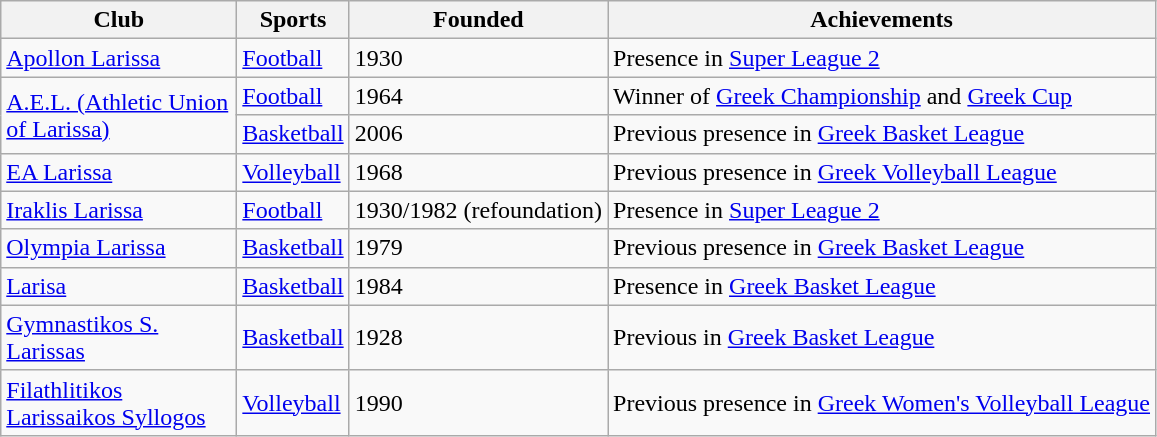<table class="wikitable">
<tr>
<th width="150">Club</th>
<th>Sports</th>
<th>Founded</th>
<th>Achievements</th>
</tr>
<tr>
<td><a href='#'>Apollon Larissa</a></td>
<td><a href='#'>Football</a></td>
<td>1930</td>
<td>Presence in <a href='#'>Super League 2</a></td>
</tr>
<tr>
<td rowspan="2"><a href='#'>A.E.L. (Athletic Union of Larissa)</a></td>
<td><a href='#'>Football</a></td>
<td>1964</td>
<td>Winner of <a href='#'>Greek Championship</a> and <a href='#'>Greek Cup</a></td>
</tr>
<tr>
<td><a href='#'>Basketball</a></td>
<td>2006</td>
<td>Previous presence in <a href='#'>Greek Basket League</a></td>
</tr>
<tr>
<td><a href='#'>EA Larissa</a></td>
<td><a href='#'>Volleyball</a></td>
<td>1968</td>
<td>Previous presence in <a href='#'>Greek Volleyball League</a></td>
</tr>
<tr>
<td><a href='#'>Iraklis Larissa</a></td>
<td><a href='#'>Football</a></td>
<td>1930/1982 (refoundation)</td>
<td>Presence in <a href='#'>Super League 2</a></td>
</tr>
<tr>
<td><a href='#'>Olympia Larissa</a></td>
<td><a href='#'>Basketball</a></td>
<td>1979</td>
<td>Previous presence in <a href='#'>Greek Basket League</a></td>
</tr>
<tr>
<td><a href='#'>Larisa</a></td>
<td><a href='#'>Basketball</a></td>
<td>1984</td>
<td>Presence in <a href='#'>Greek Basket League</a></td>
</tr>
<tr>
<td><a href='#'>Gymnastikos S. Larissas</a></td>
<td><a href='#'>Basketball</a></td>
<td>1928</td>
<td>Previous in <a href='#'>Greek Basket League</a></td>
</tr>
<tr>
<td><a href='#'>Filathlitikos Larissaikos Syllogos</a></td>
<td><a href='#'>Volleyball</a></td>
<td>1990</td>
<td>Previous presence in <a href='#'>Greek Women's Volleyball League</a></td>
</tr>
</table>
